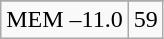<table class="wikitable">
<tr align="center">
</tr>
<tr align="center">
<td>MEM –11.0</td>
<td>59</td>
</tr>
</table>
